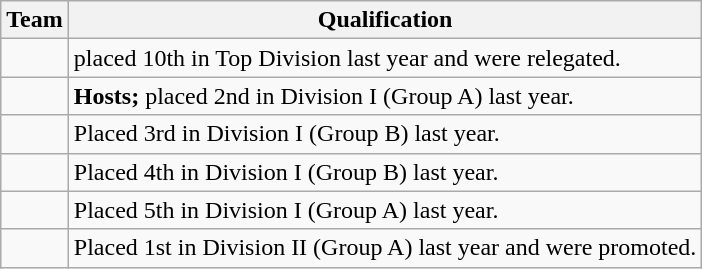<table class="wikitable">
<tr>
<th>Team</th>
<th>Qualification</th>
</tr>
<tr>
<td></td>
<td>placed 10th in Top Division last year and were relegated.</td>
</tr>
<tr>
<td></td>
<td><strong>Hosts;</strong> placed 2nd in Division I (Group A) last year.</td>
</tr>
<tr>
<td></td>
<td>Placed 3rd in Division I (Group B) last year.</td>
</tr>
<tr>
<td></td>
<td>Placed 4th in Division I (Group B) last year.</td>
</tr>
<tr>
<td></td>
<td>Placed 5th in Division I (Group A) last year.</td>
</tr>
<tr>
<td></td>
<td>Placed 1st in Division II (Group A) last year and were promoted.</td>
</tr>
</table>
